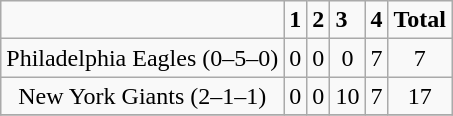<table class="wikitable">
<tr>
<td></td>
<td><strong>1</strong></td>
<td><strong>2</strong></td>
<td><strong>3</strong></td>
<td><strong>4</strong></td>
<td><strong>Total</strong></td>
</tr>
<tr align="center" bgcolor="">
<td>Philadelphia Eagles (0–5–0)</td>
<td>0</td>
<td>0</td>
<td>0</td>
<td>7</td>
<td>7</td>
</tr>
<tr align="center" bgcolor="">
<td>New York Giants (2–1–1)</td>
<td>0</td>
<td>0</td>
<td>10</td>
<td>7</td>
<td>17</td>
</tr>
<tr align="center" bgcolor="">
</tr>
</table>
